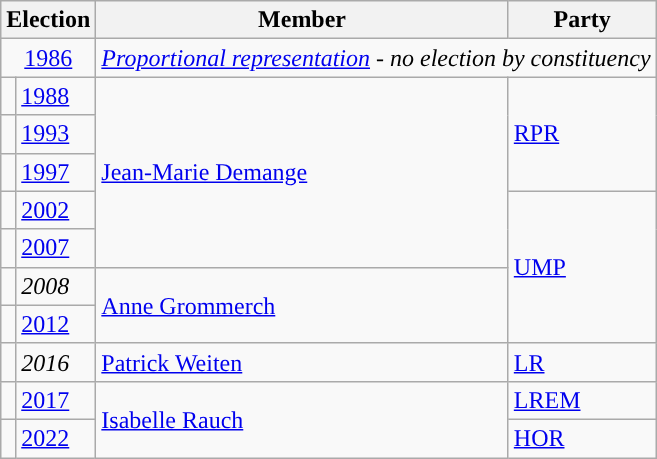<table class="wikitable">
<tr>
<th colspan="2">Election</th>
<th>Member</th>
<th>Party</th>
</tr>
<tr>
<td colspan="2" align="center"><a href='#'>1986</a></td>
<td colspan="2"><em><a href='#'>Proportional representation</a> - no election by constituency</em></td>
</tr>
<tr>
<td style="color:inherit;background-color: "></td>
<td><a href='#'>1988</a></td>
<td rowspan="5"><a href='#'>Jean-Marie Demange</a></td>
<td rowspan="3"><a href='#'>RPR</a></td>
</tr>
<tr>
<td style="color:inherit;background-color: "></td>
<td><a href='#'>1993</a></td>
</tr>
<tr>
<td style="color:inherit;background-color: "></td>
<td><a href='#'>1997</a></td>
</tr>
<tr>
<td style="color:inherit;background-color: "></td>
<td><a href='#'>2002</a></td>
<td rowspan="4"><a href='#'>UMP</a></td>
</tr>
<tr>
<td style="color:inherit;background-color: "></td>
<td><a href='#'>2007</a></td>
</tr>
<tr>
<td style="color:inherit;background-color: "></td>
<td><em>2008</em></td>
<td rowspan="2"><a href='#'>Anne Grommerch</a></td>
</tr>
<tr>
<td style="color:inherit;background-color: "></td>
<td><a href='#'>2012</a></td>
</tr>
<tr>
<td style="color:inherit;background-color: "></td>
<td><em>2016</em></td>
<td><a href='#'>Patrick Weiten</a></td>
<td><a href='#'>LR</a></td>
</tr>
<tr>
<td style="color:inherit;background-color: "></td>
<td><a href='#'>2017</a></td>
<td rowspan="2"><a href='#'>Isabelle Rauch</a></td>
<td><a href='#'>LREM</a></td>
</tr>
<tr>
<td style="color:inherit;background-color: "></td>
<td><a href='#'>2022</a></td>
<td><a href='#'>HOR</a></td>
</tr>
</table>
